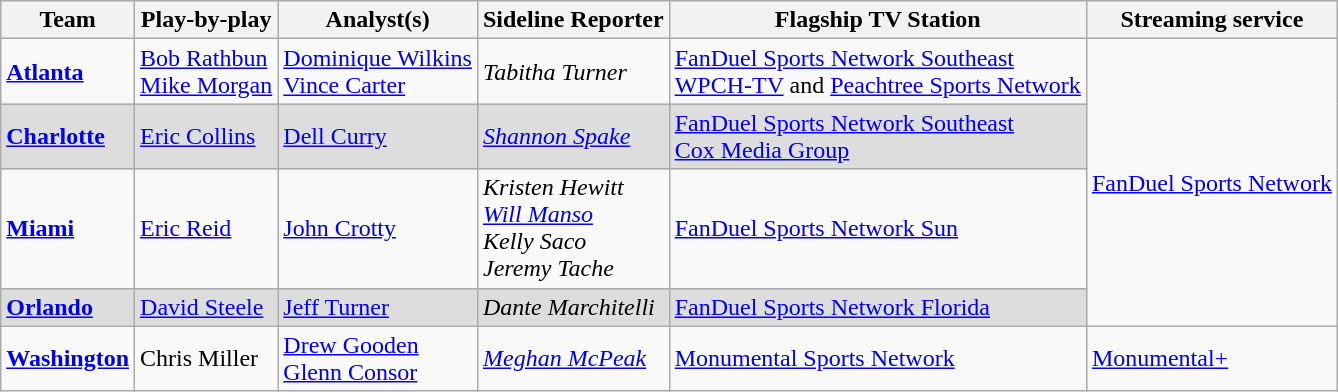<table class="wikitable">
<tr>
<th>Team</th>
<th>Play-by-play</th>
<th>Analyst(s)</th>
<th>Sideline Reporter</th>
<th>Flagship TV Station</th>
<th>Streaming service</th>
</tr>
<tr>
<td><strong><a href='#'>Atlanta</a></strong></td>
<td><a href='#'>Bob Rathbun</a><br><a href='#'>Mike Morgan</a> </td>
<td><a href='#'>Dominique Wilkins</a><br><a href='#'>Vince Carter</a> </td>
<td><em>Tabitha Turner</em></td>
<td><a href='#'>FanDuel Sports Network Southeast</a><br><a href='#'>WPCH-TV</a> and <a href='#'>Peachtree Sports Network</a> </td>
<td rowspan=4><a href='#'>FanDuel Sports Network</a></td>
</tr>
<tr style="background:#ddd;">
<td><strong><a href='#'>Charlotte</a></strong></td>
<td><a href='#'>Eric Collins</a></td>
<td><a href='#'>Dell Curry</a></td>
<td><em><a href='#'>Shannon Spake</a></em></td>
<td><a href='#'>FanDuel Sports Network Southeast</a><br><a href='#'>Cox Media Group</a> </td>
</tr>
<tr>
<td><strong><a href='#'>Miami</a></strong></td>
<td><a href='#'>Eric Reid</a></td>
<td><a href='#'>John Crotty</a></td>
<td><em>Kristen Hewitt</em> <br> <em><a href='#'>Will Manso</a></em><br> <em>Kelly Saco</em>  <br> <em>Jeremy Tache</em> </td>
<td><a href='#'>FanDuel Sports Network Sun</a></td>
</tr>
<tr style="background:#ddd;">
<td><strong><a href='#'>Orlando</a></strong></td>
<td><a href='#'>David Steele</a></td>
<td><a href='#'>Jeff Turner</a></td>
<td><em>Dante Marchitelli</em></td>
<td><a href='#'>FanDuel Sports Network Florida</a></td>
</tr>
<tr>
<td><strong><a href='#'>Washington</a></strong></td>
<td>Chris Miller</td>
<td><a href='#'>Drew Gooden</a><br><a href='#'>Glenn Consor</a> </td>
<td><em><a href='#'>Meghan McPeak</a></em></td>
<td><a href='#'>Monumental Sports Network</a></td>
<td><a href='#'>Monumental+</a></td>
</tr>
</table>
